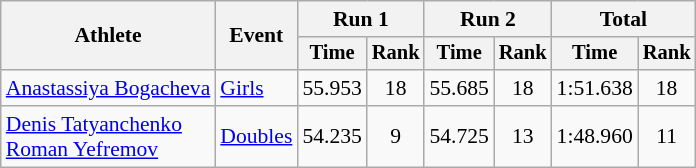<table class="wikitable" style="font-size:90%">
<tr>
<th rowspan="2">Athlete</th>
<th rowspan="2">Event</th>
<th colspan="2">Run 1</th>
<th colspan="2">Run 2</th>
<th colspan="2">Total</th>
</tr>
<tr style="font-size:95%">
<th>Time</th>
<th>Rank</th>
<th>Time</th>
<th>Rank</th>
<th>Time</th>
<th>Rank</th>
</tr>
<tr align=center>
<td align=left><a href='#'>Anastassiya Bogacheva</a></td>
<td align=left><a href='#'>Girls</a></td>
<td>55.953</td>
<td>18</td>
<td>55.685</td>
<td>18</td>
<td>1:51.638</td>
<td>18</td>
</tr>
<tr align=center>
<td align=left><a href='#'>Denis Tatyanchenko</a><br><a href='#'>Roman Yefremov</a></td>
<td align=left><a href='#'>Doubles</a></td>
<td>54.235</td>
<td>9</td>
<td>54.725</td>
<td>13</td>
<td>1:48.960</td>
<td>11</td>
</tr>
</table>
